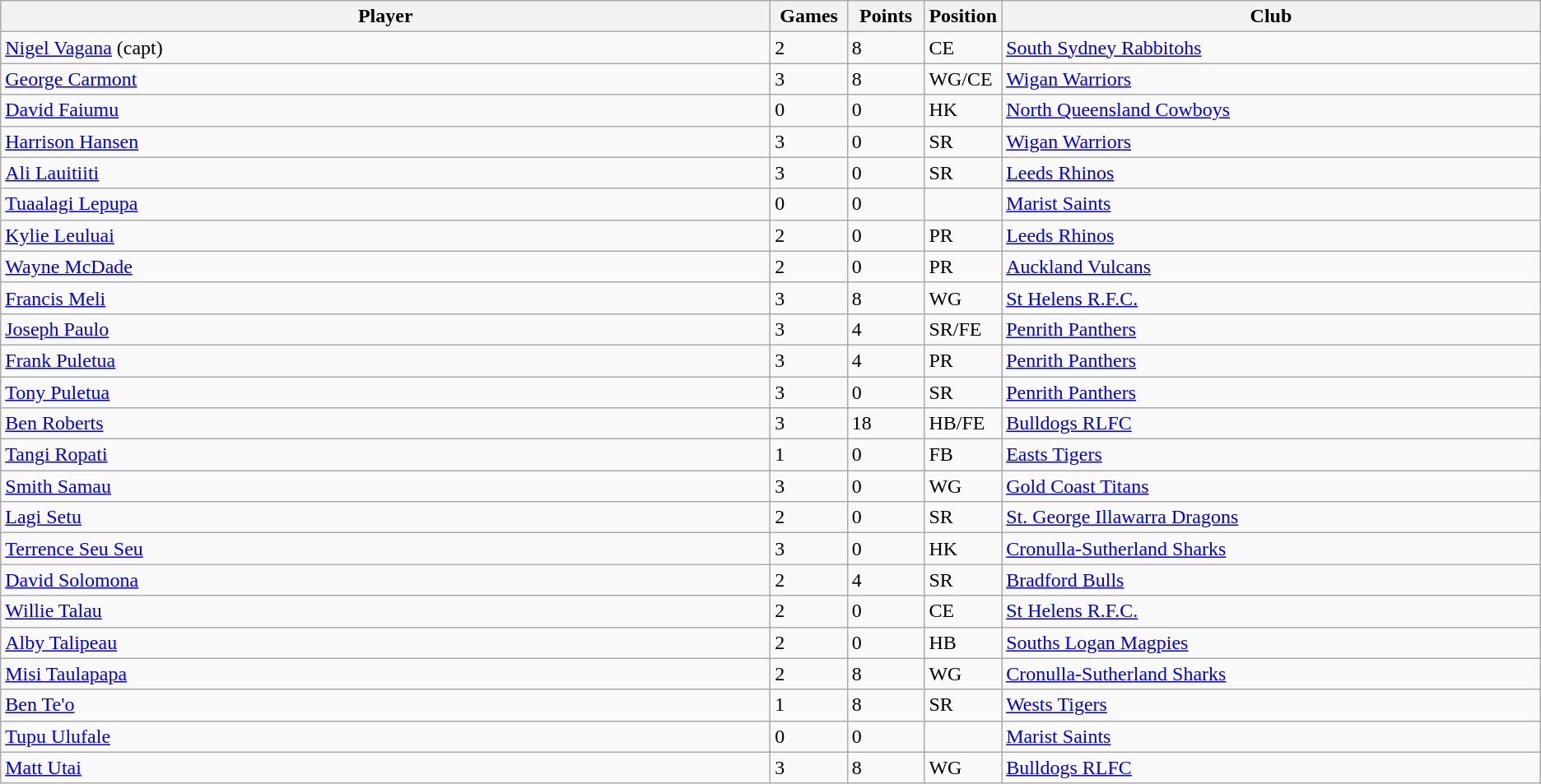<table class="wikitable">
<tr bgcolor=#FFFFFF>
<th !width=25%>Player</th>
<th width=5%>Games</th>
<th width=5%>Points</th>
<th width=5%>Position</th>
<th width=35%>Club</th>
</tr>
<tr>
<td><a href='#'>Nigel Vagana</a> (capt)</td>
<td>2</td>
<td>8</td>
<td>CE</td>
<td> <a href='#'>South Sydney Rabbitohs</a></td>
</tr>
<tr>
<td><a href='#'>George Carmont</a></td>
<td>3</td>
<td>8</td>
<td>WG/CE</td>
<td> <a href='#'>Wigan Warriors</a></td>
</tr>
<tr>
<td><a href='#'>David Faiumu</a></td>
<td>0</td>
<td>0</td>
<td>HK</td>
<td> <a href='#'>North Queensland Cowboys</a></td>
</tr>
<tr>
<td><a href='#'>Harrison Hansen</a></td>
<td>3</td>
<td>0</td>
<td>SR</td>
<td> <a href='#'>Wigan Warriors</a></td>
</tr>
<tr>
<td><a href='#'>Ali Lauitiiti</a></td>
<td>3</td>
<td>0</td>
<td>SR</td>
<td> <a href='#'>Leeds Rhinos</a></td>
</tr>
<tr>
<td><a href='#'>Tuaalagi Lepupa</a></td>
<td>0</td>
<td>0</td>
<td></td>
<td> <a href='#'>Marist Saints</a></td>
</tr>
<tr>
<td><a href='#'>Kylie Leuluai</a></td>
<td>2</td>
<td>0</td>
<td>PR</td>
<td> <a href='#'>Leeds Rhinos</a></td>
</tr>
<tr>
<td><a href='#'>Wayne McDade</a></td>
<td>2</td>
<td>0</td>
<td>PR</td>
<td> <a href='#'>Auckland Vulcans</a></td>
</tr>
<tr>
<td><a href='#'>Francis Meli</a></td>
<td>3</td>
<td>8</td>
<td>WG</td>
<td> <a href='#'>St Helens R.F.C.</a></td>
</tr>
<tr>
<td><a href='#'>Joseph Paulo</a></td>
<td>3</td>
<td>4</td>
<td>SR/FE</td>
<td> <a href='#'>Penrith Panthers</a></td>
</tr>
<tr>
<td><a href='#'>Frank Puletua</a></td>
<td>3</td>
<td>4</td>
<td>PR</td>
<td> <a href='#'>Penrith Panthers</a></td>
</tr>
<tr>
<td><a href='#'>Tony Puletua</a></td>
<td>3</td>
<td>0</td>
<td>SR</td>
<td> <a href='#'>Penrith Panthers</a></td>
</tr>
<tr>
<td><a href='#'>Ben Roberts</a></td>
<td>3</td>
<td>18</td>
<td>HB/FE</td>
<td> <a href='#'>Bulldogs RLFC</a></td>
</tr>
<tr>
<td><a href='#'>Tangi Ropati</a></td>
<td>1</td>
<td>0</td>
<td>FB</td>
<td> <a href='#'>Easts Tigers</a></td>
</tr>
<tr>
<td><a href='#'>Smith Samau</a></td>
<td>3</td>
<td>0</td>
<td>WG</td>
<td> <a href='#'>Gold Coast Titans</a></td>
</tr>
<tr>
<td><a href='#'>Lagi Setu</a></td>
<td>2</td>
<td>0</td>
<td>SR</td>
<td> <a href='#'>St. George Illawarra Dragons</a></td>
</tr>
<tr>
<td><a href='#'>Terrence Seu Seu</a></td>
<td>3</td>
<td>0</td>
<td>HK</td>
<td> <a href='#'>Cronulla-Sutherland Sharks</a></td>
</tr>
<tr>
<td><a href='#'>David Solomona</a></td>
<td>2</td>
<td>4</td>
<td>SR</td>
<td> <a href='#'>Bradford Bulls</a></td>
</tr>
<tr>
<td><a href='#'>Willie Talau</a></td>
<td>2</td>
<td>0</td>
<td>CE</td>
<td> <a href='#'>St Helens R.F.C.</a></td>
</tr>
<tr>
<td><a href='#'>Alby Talipeau</a></td>
<td>2</td>
<td>0</td>
<td>HB</td>
<td> <a href='#'>Souths Logan Magpies</a></td>
</tr>
<tr>
<td><a href='#'>Misi Taulapapa</a></td>
<td>2</td>
<td>8</td>
<td>WG</td>
<td> <a href='#'>Cronulla-Sutherland Sharks</a></td>
</tr>
<tr>
<td><a href='#'>Ben Te'o</a></td>
<td>1</td>
<td>8</td>
<td>SR</td>
<td> <a href='#'>Wests Tigers</a></td>
</tr>
<tr>
<td><a href='#'>Tupu Ulufale</a></td>
<td>0</td>
<td>0</td>
<td></td>
<td> <a href='#'>Marist Saints</a></td>
</tr>
<tr>
<td><a href='#'>Matt Utai</a></td>
<td>3</td>
<td>8</td>
<td>WG</td>
<td> <a href='#'>Bulldogs RLFC</a></td>
</tr>
</table>
